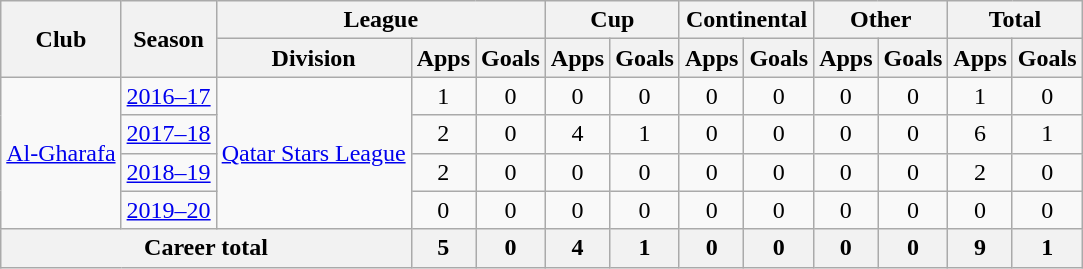<table class="wikitable" style="text-align: center">
<tr>
<th rowspan="2">Club</th>
<th rowspan="2">Season</th>
<th colspan="3">League</th>
<th colspan="2">Cup</th>
<th colspan="2">Continental</th>
<th colspan="2">Other</th>
<th colspan="2">Total</th>
</tr>
<tr>
<th>Division</th>
<th>Apps</th>
<th>Goals</th>
<th>Apps</th>
<th>Goals</th>
<th>Apps</th>
<th>Goals</th>
<th>Apps</th>
<th>Goals</th>
<th>Apps</th>
<th>Goals</th>
</tr>
<tr>
<td rowspan="4"><a href='#'>Al-Gharafa</a></td>
<td><a href='#'>2016–17</a></td>
<td rowspan="4"><a href='#'>Qatar Stars League</a></td>
<td>1</td>
<td>0</td>
<td>0</td>
<td>0</td>
<td>0</td>
<td>0</td>
<td>0</td>
<td>0</td>
<td>1</td>
<td>0</td>
</tr>
<tr>
<td><a href='#'>2017–18</a></td>
<td>2</td>
<td>0</td>
<td>4</td>
<td>1</td>
<td>0</td>
<td>0</td>
<td>0</td>
<td>0</td>
<td>6</td>
<td>1</td>
</tr>
<tr>
<td><a href='#'>2018–19</a></td>
<td>2</td>
<td>0</td>
<td>0</td>
<td>0</td>
<td>0</td>
<td>0</td>
<td>0</td>
<td>0</td>
<td>2</td>
<td>0</td>
</tr>
<tr>
<td><a href='#'>2019–20</a></td>
<td>0</td>
<td>0</td>
<td>0</td>
<td>0</td>
<td>0</td>
<td>0</td>
<td>0</td>
<td>0</td>
<td>0</td>
<td>0</td>
</tr>
<tr>
<th colspan=3>Career total</th>
<th>5</th>
<th>0</th>
<th>4</th>
<th>1</th>
<th>0</th>
<th>0</th>
<th>0</th>
<th>0</th>
<th>9</th>
<th>1</th>
</tr>
</table>
